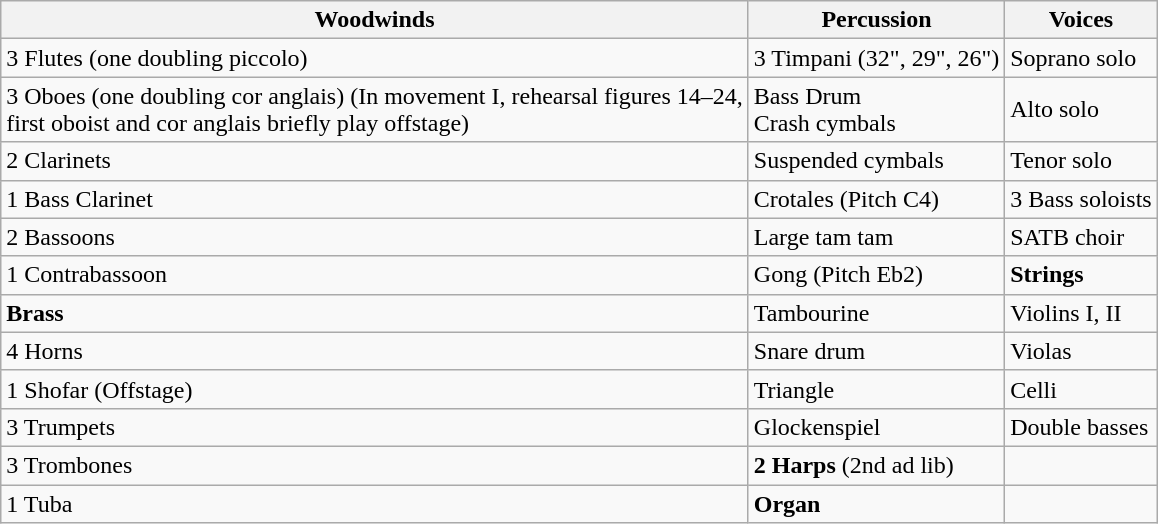<table class="wikitable">
<tr>
<th>Woodwinds</th>
<th>Percussion</th>
<th>Voices</th>
</tr>
<tr>
<td>3 Flutes (one doubling piccolo)</td>
<td>3 Timpani (32", 29", 26")</td>
<td>Soprano solo</td>
</tr>
<tr>
<td>3 Oboes (one doubling cor anglais) (In movement I, rehearsal figures 14–24,<br>first oboist and cor anglais briefly play offstage)</td>
<td>Bass Drum<br>Crash cymbals</td>
<td>Alto solo</td>
</tr>
<tr>
<td>2 Clarinets</td>
<td>Suspended cymbals</td>
<td>Tenor solo</td>
</tr>
<tr>
<td>1 Bass Clarinet</td>
<td>Crotales (Pitch C4)</td>
<td>3 Bass soloists</td>
</tr>
<tr>
<td>2 Bassoons</td>
<td>Large tam tam</td>
<td>SATB choir</td>
</tr>
<tr>
<td>1 Contrabassoon</td>
<td>Gong (Pitch Eb2)</td>
<td><strong>Strings</strong></td>
</tr>
<tr>
<td><strong>Brass</strong></td>
<td>Tambourine</td>
<td>Violins I, II</td>
</tr>
<tr>
<td>4 Horns</td>
<td>Snare drum</td>
<td>Violas</td>
</tr>
<tr>
<td>1 Shofar (Offstage)</td>
<td>Triangle</td>
<td>Celli</td>
</tr>
<tr>
<td>3 Trumpets</td>
<td>Glockenspiel</td>
<td>Double basses</td>
</tr>
<tr>
<td>3 Trombones</td>
<td><strong>2 Harps</strong> (2nd ad lib)</td>
<td></td>
</tr>
<tr>
<td>1 Tuba</td>
<td><strong>Organ</strong></td>
<td></td>
</tr>
</table>
